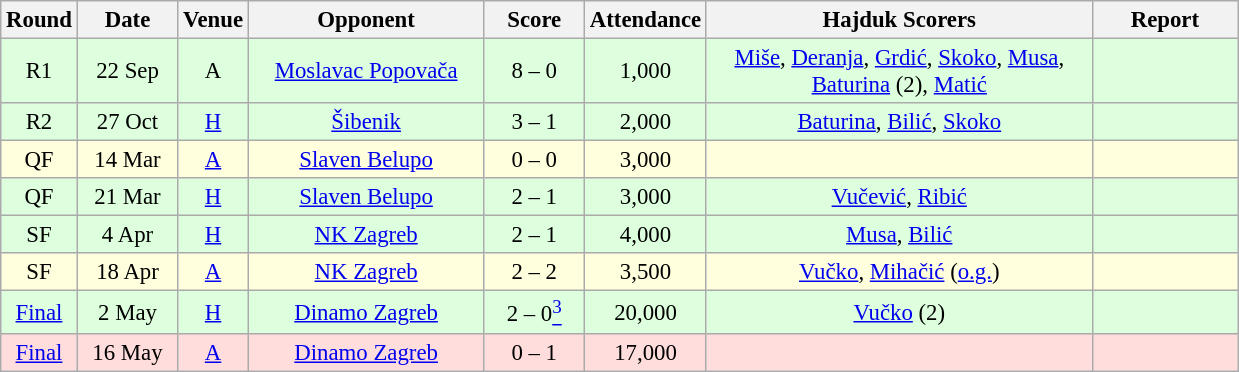<table class="wikitable sortable" style="text-align: center; font-size:95%;">
<tr>
<th width="30">Round</th>
<th width="60">Date</th>
<th width="20">Venue</th>
<th width="150">Opponent</th>
<th width="60">Score</th>
<th width="40">Attendance</th>
<th width="250">Hajduk Scorers</th>
<th width="90" class="unsortable">Report</th>
</tr>
<tr bgcolor="#ddffdd">
<td>R1</td>
<td>22 Sep</td>
<td>A</td>
<td><a href='#'>Moslavac Popovača</a></td>
<td>8 – 0</td>
<td>1,000</td>
<td><a href='#'>Miše</a>, <a href='#'>Deranja</a>, <a href='#'>Grdić</a>, <a href='#'>Skoko</a>, <a href='#'>Musa</a>, <a href='#'>Baturina</a> (2), <a href='#'>Matić</a></td>
<td></td>
</tr>
<tr bgcolor="#ddffdd">
<td>R2</td>
<td>27 Oct</td>
<td><a href='#'>H</a></td>
<td><a href='#'>Šibenik</a></td>
<td>3 – 1</td>
<td>2,000</td>
<td><a href='#'>Baturina</a>, <a href='#'>Bilić</a>, <a href='#'>Skoko</a></td>
<td></td>
</tr>
<tr bgcolor="#ffffdd">
<td>QF</td>
<td>14 Mar</td>
<td><a href='#'>A</a></td>
<td><a href='#'>Slaven Belupo</a></td>
<td>0 – 0</td>
<td>3,000</td>
<td></td>
<td></td>
</tr>
<tr bgcolor="#ddffdd">
<td>QF</td>
<td>21 Mar</td>
<td><a href='#'>H</a></td>
<td><a href='#'>Slaven Belupo</a></td>
<td>2 – 1</td>
<td>3,000</td>
<td><a href='#'>Vučević</a>, <a href='#'>Ribić</a></td>
<td></td>
</tr>
<tr bgcolor="#ddffdd">
<td>SF</td>
<td>4 Apr</td>
<td><a href='#'>H</a></td>
<td><a href='#'>NK Zagreb</a></td>
<td>2 – 1</td>
<td>4,000</td>
<td><a href='#'>Musa</a>, <a href='#'>Bilić</a></td>
<td></td>
</tr>
<tr bgcolor="#ffffdd">
<td>SF</td>
<td>18 Apr</td>
<td><a href='#'>A</a></td>
<td><a href='#'>NK Zagreb</a></td>
<td>2 – 2</td>
<td>3,500</td>
<td><a href='#'>Vučko</a>, <a href='#'>Mihačić</a> (<a href='#'>o.g.</a>)</td>
<td></td>
</tr>
<tr bgcolor="#ddffdd">
<td><a href='#'>Final</a></td>
<td>2 May</td>
<td><a href='#'>H</a></td>
<td><a href='#'>Dinamo Zagreb</a></td>
<td>2 – 0<a href='#'><sup>3</sup></a></td>
<td>20,000</td>
<td><a href='#'>Vučko</a> (2)</td>
<td></td>
</tr>
<tr bgcolor="#ffdddd">
<td><a href='#'>Final</a></td>
<td>16 May</td>
<td><a href='#'>A</a></td>
<td><a href='#'>Dinamo Zagreb</a></td>
<td>0 – 1</td>
<td>17,000</td>
<td></td>
<td></td>
</tr>
</table>
